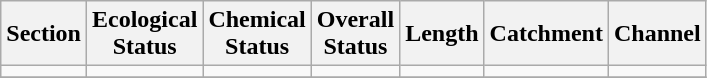<table class="wikitable">
<tr>
<th>Section</th>
<th>Ecological<br>Status</th>
<th>Chemical<br>Status</th>
<th>Overall<br>Status</th>
<th>Length</th>
<th>Catchment</th>
<th>Channel</th>
</tr>
<tr>
<td></td>
<td></td>
<td></td>
<td></td>
<td></td>
<td></td>
<td></td>
</tr>
<tr>
</tr>
</table>
